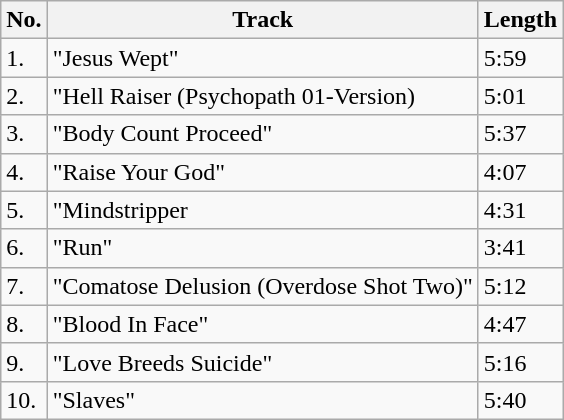<table class="wikitable">
<tr>
<th>No.</th>
<th>Track</th>
<th>Length</th>
</tr>
<tr>
<td>1.</td>
<td>"Jesus Wept"</td>
<td>5:59</td>
</tr>
<tr>
<td>2.</td>
<td>"Hell Raiser (Psychopath 01-Version)</td>
<td>5:01</td>
</tr>
<tr>
<td>3.</td>
<td>"Body Count Proceed"</td>
<td>5:37</td>
</tr>
<tr>
<td>4.</td>
<td>"Raise Your God"</td>
<td>4:07</td>
</tr>
<tr>
<td>5.</td>
<td>"Mindstripper</td>
<td>4:31</td>
</tr>
<tr>
<td>6.</td>
<td>"Run"</td>
<td>3:41</td>
</tr>
<tr>
<td>7.</td>
<td>"Comatose Delusion (Overdose Shot Two)"</td>
<td>5:12</td>
</tr>
<tr>
<td>8.</td>
<td>"Blood In Face"</td>
<td>4:47</td>
</tr>
<tr>
<td>9.</td>
<td>"Love Breeds Suicide"</td>
<td>5:16</td>
</tr>
<tr>
<td>10.</td>
<td>"Slaves"</td>
<td>5:40</td>
</tr>
</table>
